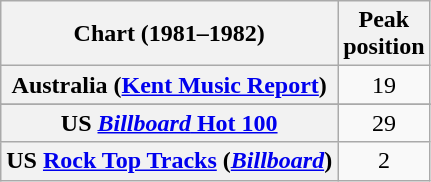<table class="wikitable sortable plainrowheaders" style="text-align:center">
<tr>
<th>Chart (1981–1982)</th>
<th>Peak<br>position</th>
</tr>
<tr>
<th scope="row">Australia (<a href='#'>Kent Music Report</a>)</th>
<td>19</td>
</tr>
<tr>
</tr>
<tr>
</tr>
<tr>
<th scope="row">US <a href='#'><em>Billboard</em> Hot 100</a></th>
<td>29</td>
</tr>
<tr>
<th scope="row">US <a href='#'>Rock Top Tracks</a> (<em><a href='#'>Billboard</a></em>)</th>
<td>2</td>
</tr>
</table>
